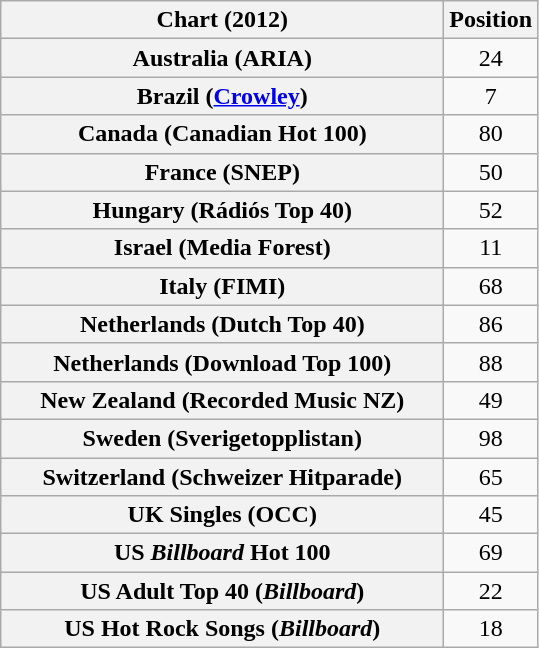<table class="wikitable sortable plainrowheaders" style="text-align:center">
<tr>
<th scope="col" style="width:18em;">Chart (2012)</th>
<th scope="col">Position</th>
</tr>
<tr>
<th scope="row">Australia (ARIA)</th>
<td>24</td>
</tr>
<tr>
<th scope="row">Brazil (<a href='#'>Crowley</a>)</th>
<td>7</td>
</tr>
<tr>
<th scope="row">Canada (Canadian Hot 100)</th>
<td>80</td>
</tr>
<tr>
<th scope="row">France (SNEP)</th>
<td>50</td>
</tr>
<tr>
<th scope="row">Hungary (Rádiós Top 40)</th>
<td>52</td>
</tr>
<tr>
<th scope="row">Israel (Media Forest)</th>
<td>11</td>
</tr>
<tr>
<th scope="row">Italy (FIMI)</th>
<td>68</td>
</tr>
<tr>
<th scope="row">Netherlands (Dutch Top 40)</th>
<td>86</td>
</tr>
<tr>
<th scope="row">Netherlands (Download Top 100)</th>
<td align="center">88</td>
</tr>
<tr>
<th scope="row">New Zealand (Recorded Music NZ)</th>
<td>49</td>
</tr>
<tr>
<th scope="row">Sweden (Sverigetopplistan)</th>
<td>98</td>
</tr>
<tr>
<th scope="row">Switzerland (Schweizer Hitparade)</th>
<td>65</td>
</tr>
<tr>
<th scope="row">UK Singles (OCC)</th>
<td>45</td>
</tr>
<tr>
<th scope="row">US <em>Billboard</em> Hot 100</th>
<td>69</td>
</tr>
<tr>
<th scope="row">US Adult Top 40 (<em>Billboard</em>)</th>
<td>22</td>
</tr>
<tr>
<th scope="row">US Hot Rock Songs (<em>Billboard</em>)</th>
<td>18</td>
</tr>
</table>
